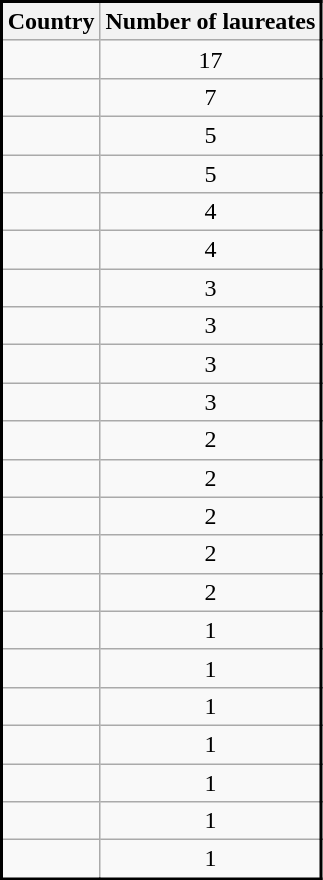<table class="wikitable sortable" style="text-align:center; overflow:auto;border:2px solid; margin-left:0px; margin-right:auto;">
<tr style="background:#ececec; vertical-align:top;">
<th>Country</th>
<th>Number of laureates</th>
</tr>
<tr>
<td style="text-align:left;"></td>
<td>17</td>
</tr>
<tr>
<td style="text-align:left;"></td>
<td>7</td>
</tr>
<tr>
<td style="text-align:left;"></td>
<td>5</td>
</tr>
<tr>
<td style="text-align:left;"></td>
<td>5</td>
</tr>
<tr>
<td style="text-align:left;"></td>
<td>4</td>
</tr>
<tr>
<td style="text-align:left;"></td>
<td>4</td>
</tr>
<tr>
<td style="text-align:left;"></td>
<td>3</td>
</tr>
<tr>
<td style="text-align:left;"></td>
<td>3</td>
</tr>
<tr>
<td style="text-align:left;"></td>
<td>3</td>
</tr>
<tr>
<td style="text-align:left;"></td>
<td>3</td>
</tr>
<tr>
<td style="text-align:left;"></td>
<td>2</td>
</tr>
<tr>
<td style="text-align:left;"></td>
<td>2</td>
</tr>
<tr>
<td style="text-align:left;"></td>
<td>2</td>
</tr>
<tr>
<td style="text-align:left;"></td>
<td>2</td>
</tr>
<tr>
<td style="text-align:left;"></td>
<td>2</td>
</tr>
<tr>
<td style="text-align:left;"></td>
<td>1</td>
</tr>
<tr>
<td style="text-align:left;"></td>
<td>1</td>
</tr>
<tr>
<td style="text-align:left;"></td>
<td>1</td>
</tr>
<tr>
<td style="text-align:left;"></td>
<td>1</td>
</tr>
<tr>
<td style="text-align:left;"></td>
<td>1</td>
</tr>
<tr>
<td style="text-align:left;"></td>
<td>1</td>
</tr>
<tr>
<td style="text-align:left;"></td>
<td>1</td>
</tr>
</table>
